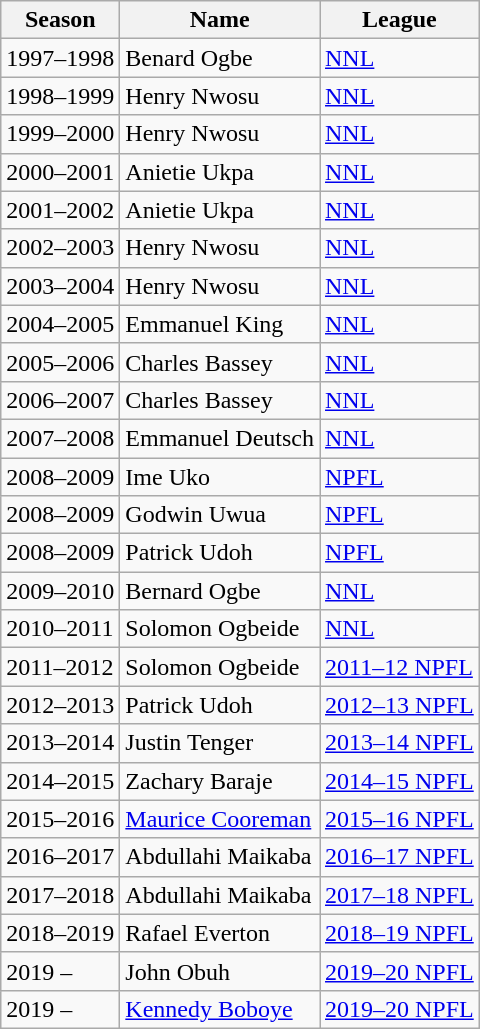<table class="wikitable">
<tr>
<th>Season</th>
<th>Name</th>
<th>League</th>
</tr>
<tr>
<td>1997–1998</td>
<td> Benard Ogbe</td>
<td><a href='#'>NNL</a></td>
</tr>
<tr>
<td>1998–1999</td>
<td>  Henry Nwosu</td>
<td><a href='#'>NNL</a></td>
</tr>
<tr>
<td>1999–2000</td>
<td>  Henry Nwosu</td>
<td><a href='#'>NNL</a></td>
</tr>
<tr>
<td>2000–2001</td>
<td> Anietie Ukpa</td>
<td><a href='#'>NNL</a></td>
</tr>
<tr>
<td>2001–2002</td>
<td> Anietie Ukpa</td>
<td><a href='#'>NNL</a></td>
</tr>
<tr>
<td>2002–2003</td>
<td> Henry Nwosu</td>
<td><a href='#'>NNL</a></td>
</tr>
<tr>
<td>2003–2004</td>
<td> Henry Nwosu</td>
<td><a href='#'>NNL</a></td>
</tr>
<tr>
<td>2004–2005</td>
<td> Emmanuel King</td>
<td><a href='#'>NNL</a></td>
</tr>
<tr>
<td>2005–2006</td>
<td> Charles Bassey</td>
<td><a href='#'>NNL</a></td>
</tr>
<tr>
<td>2006–2007</td>
<td> Charles Bassey</td>
<td><a href='#'>NNL</a></td>
</tr>
<tr>
<td>2007–2008</td>
<td> Emmanuel Deutsch</td>
<td><a href='#'>NNL</a></td>
</tr>
<tr>
<td>2008–2009</td>
<td> Ime Uko</td>
<td><a href='#'>NPFL</a></td>
</tr>
<tr>
<td>2008–2009</td>
<td> Godwin Uwua</td>
<td><a href='#'>NPFL</a></td>
</tr>
<tr>
<td>2008–2009</td>
<td> Patrick Udoh</td>
<td><a href='#'>NPFL</a></td>
</tr>
<tr>
<td>2009–2010</td>
<td> Bernard Ogbe</td>
<td><a href='#'>NNL</a></td>
</tr>
<tr>
<td>2010–2011</td>
<td> Solomon Ogbeide</td>
<td><a href='#'>NNL</a></td>
</tr>
<tr>
<td>2011–2012</td>
<td> Solomon Ogbeide</td>
<td><a href='#'>2011–12 NPFL</a></td>
</tr>
<tr>
<td>2012–2013</td>
<td> Patrick Udoh</td>
<td><a href='#'>2012–13 NPFL</a></td>
</tr>
<tr>
<td>2013–2014</td>
<td> Justin Tenger</td>
<td><a href='#'>2013–14 NPFL</a></td>
</tr>
<tr>
<td>2014–2015</td>
<td> Zachary Baraje</td>
<td><a href='#'>2014–15 NPFL</a></td>
</tr>
<tr>
<td>2015–2016</td>
<td> <a href='#'>Maurice Cooreman</a></td>
<td><a href='#'>2015–16 NPFL</a></td>
</tr>
<tr>
<td>2016–2017</td>
<td> Abdullahi Maikaba</td>
<td><a href='#'>2016–17 NPFL</a></td>
</tr>
<tr>
<td>2017–2018</td>
<td> Abdullahi Maikaba</td>
<td><a href='#'>2017–18 NPFL</a></td>
</tr>
<tr>
<td>2018–2019</td>
<td> Rafael Everton</td>
<td><a href='#'>2018–19 NPFL</a></td>
</tr>
<tr>
<td>2019 –</td>
<td> John Obuh</td>
<td><a href='#'>2019–20 NPFL</a></td>
</tr>
<tr>
<td>2019 –</td>
<td> <a href='#'>Kennedy Boboye</a></td>
<td><a href='#'>2019–20 NPFL</a></td>
</tr>
</table>
